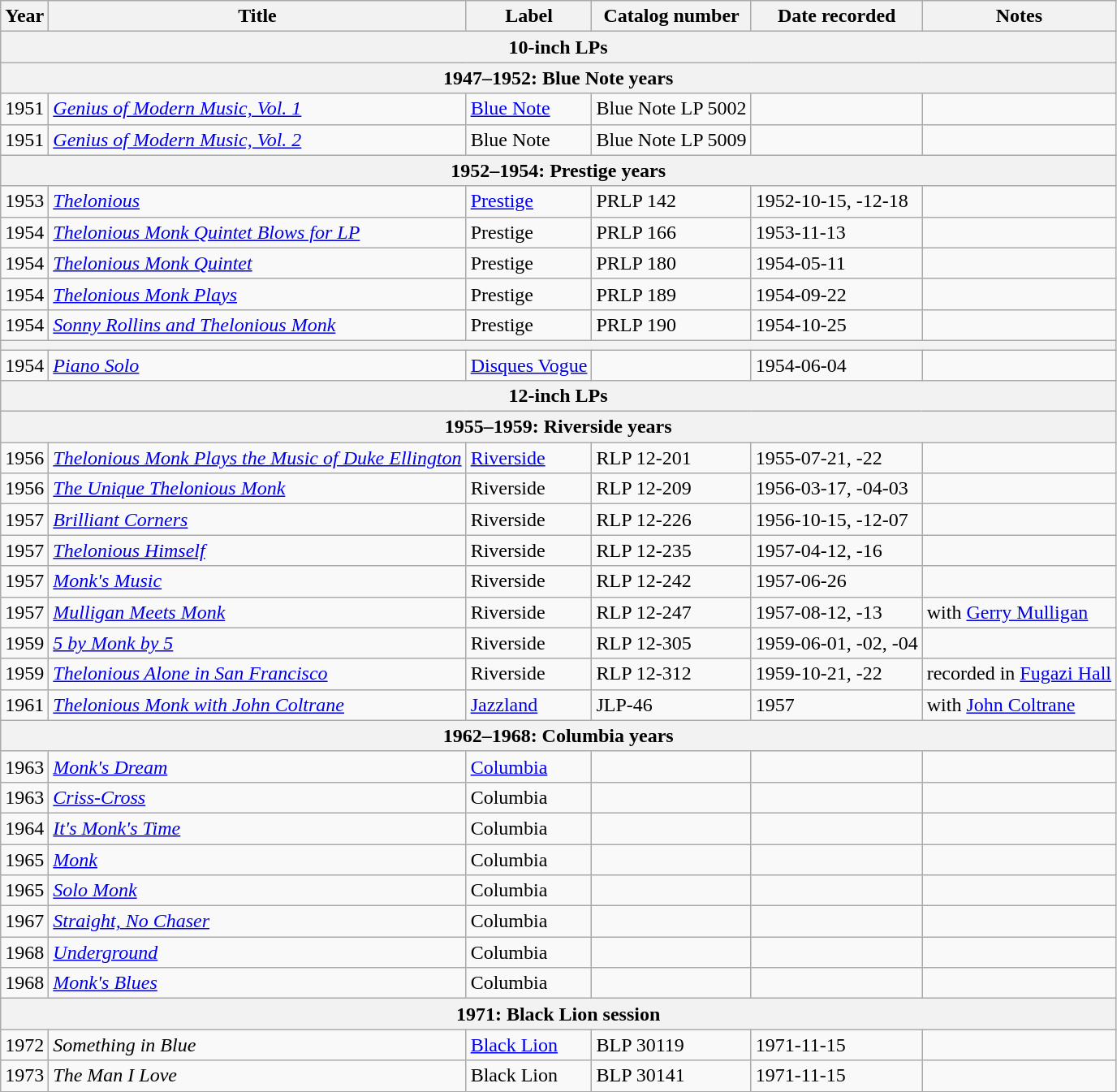<table class="wikitable">
<tr>
<th>Year</th>
<th>Title</th>
<th>Label</th>
<th>Catalog number</th>
<th>Date recorded</th>
<th>Notes</th>
</tr>
<tr>
<th colspan="6">10-inch LPs</th>
</tr>
<tr>
<th colspan="6">1947–1952: Blue Note years</th>
</tr>
<tr>
<td>1951</td>
<td><em><a href='#'>Genius of Modern Music, Vol. 1</a></em></td>
<td><a href='#'>Blue Note</a></td>
<td>Blue Note LP 5002</td>
<td></td>
<td></td>
</tr>
<tr>
<td>1951</td>
<td><em><a href='#'>Genius of Modern Music, Vol. 2</a></em></td>
<td>Blue Note</td>
<td>Blue Note LP 5009</td>
<td></td>
<td></td>
</tr>
<tr>
<th colspan="6">1952–1954: Prestige years</th>
</tr>
<tr>
<td>1953</td>
<td><em><a href='#'>Thelonious</a></em></td>
<td><a href='#'>Prestige</a></td>
<td>PRLP 142</td>
<td>1952-10-15, -12-18</td>
<td></td>
</tr>
<tr>
<td>1954</td>
<td><em><a href='#'>Thelonious Monk Quintet Blows for LP</a></em></td>
<td>Prestige</td>
<td>PRLP 166</td>
<td>1953-11-13</td>
<td></td>
</tr>
<tr>
<td>1954</td>
<td><em><a href='#'>Thelonious Monk Quintet</a></em></td>
<td>Prestige</td>
<td>PRLP 180</td>
<td>1954-05-11</td>
<td></td>
</tr>
<tr>
<td>1954</td>
<td><em><a href='#'>Thelonious Monk Plays</a></em></td>
<td>Prestige</td>
<td>PRLP 189</td>
<td>1954-09-22</td>
<td></td>
</tr>
<tr>
<td>1954</td>
<td><em><a href='#'>Sonny Rollins and Thelonious Monk</a></em></td>
<td>Prestige</td>
<td>PRLP 190</td>
<td>1954-10-25</td>
<td></td>
</tr>
<tr>
<th colspan="6"></th>
</tr>
<tr>
<td>1954</td>
<td><em><a href='#'>Piano Solo</a></em></td>
<td><a href='#'>Disques Vogue</a></td>
<td></td>
<td>1954-06-04</td>
<td></td>
</tr>
<tr>
<th colspan="6">12-inch LPs</th>
</tr>
<tr>
<th colspan="6">1955–1959: Riverside years</th>
</tr>
<tr>
<td>1956</td>
<td><em><a href='#'>Thelonious Monk Plays the Music of Duke Ellington</a></em></td>
<td><a href='#'>Riverside</a></td>
<td>RLP 12-201</td>
<td>1955-07-21, -22</td>
<td></td>
</tr>
<tr>
<td>1956</td>
<td><em><a href='#'>The Unique Thelonious Monk</a></em></td>
<td>Riverside</td>
<td>RLP 12-209</td>
<td>1956-03-17, -04-03</td>
<td></td>
</tr>
<tr>
<td>1957</td>
<td><em><a href='#'>Brilliant Corners</a></em></td>
<td>Riverside</td>
<td>RLP 12-226</td>
<td>1956-10-15, -12-07</td>
<td></td>
</tr>
<tr>
<td>1957</td>
<td><em><a href='#'>Thelonious Himself</a></em></td>
<td>Riverside</td>
<td>RLP 12-235</td>
<td>1957-04-12, -16</td>
<td></td>
</tr>
<tr>
<td>1957</td>
<td><em><a href='#'>Monk's Music</a></em></td>
<td>Riverside</td>
<td>RLP 12-242</td>
<td>1957-06-26</td>
<td></td>
</tr>
<tr>
<td>1957</td>
<td><em><a href='#'>Mulligan Meets Monk</a></em></td>
<td>Riverside</td>
<td>RLP 12-247</td>
<td>1957-08-12, -13</td>
<td>with <a href='#'>Gerry Mulligan</a></td>
</tr>
<tr>
<td>1959</td>
<td><em><a href='#'>5 by Monk by 5</a></em></td>
<td>Riverside</td>
<td>RLP 12-305</td>
<td>1959-06-01, -02, -04</td>
<td></td>
</tr>
<tr>
<td>1959</td>
<td><em><a href='#'>Thelonious Alone in San Francisco</a></em></td>
<td>Riverside</td>
<td>RLP 12-312</td>
<td>1959-10-21, -22</td>
<td>recorded in <a href='#'>Fugazi Hall</a></td>
</tr>
<tr>
<td>1961</td>
<td><em><a href='#'>Thelonious Monk with John Coltrane</a></em></td>
<td><a href='#'>Jazzland</a></td>
<td>JLP-46</td>
<td>1957</td>
<td>with <a href='#'>John Coltrane</a></td>
</tr>
<tr>
<th colspan="6">1962–1968: Columbia years</th>
</tr>
<tr>
<td>1963</td>
<td><em><a href='#'>Monk's Dream</a></em></td>
<td><a href='#'>Columbia</a></td>
<td></td>
<td></td>
<td></td>
</tr>
<tr>
<td>1963</td>
<td><em><a href='#'>Criss-Cross</a></em></td>
<td>Columbia</td>
<td></td>
<td></td>
<td></td>
</tr>
<tr>
<td>1964</td>
<td><em><a href='#'>It's Monk's Time</a></em></td>
<td>Columbia</td>
<td></td>
<td></td>
<td></td>
</tr>
<tr>
<td>1965</td>
<td><em><a href='#'>Monk</a></em></td>
<td>Columbia</td>
<td></td>
<td></td>
<td></td>
</tr>
<tr>
<td>1965</td>
<td><em><a href='#'>Solo Monk</a></em></td>
<td>Columbia</td>
<td></td>
<td></td>
<td></td>
</tr>
<tr>
<td>1967</td>
<td><em><a href='#'>Straight, No Chaser</a></em></td>
<td>Columbia</td>
<td></td>
<td></td>
<td></td>
</tr>
<tr>
<td>1968</td>
<td><em><a href='#'>Underground</a></em></td>
<td>Columbia</td>
<td></td>
<td></td>
<td></td>
</tr>
<tr>
<td>1968</td>
<td><em><a href='#'>Monk's Blues</a></em></td>
<td>Columbia</td>
<td></td>
<td></td>
<td></td>
</tr>
<tr>
<th colspan="6">1971: Black Lion session</th>
</tr>
<tr>
<td>1972</td>
<td><em>Something in Blue</em></td>
<td><a href='#'>Black Lion</a></td>
<td>BLP 30119</td>
<td>1971-11-15</td>
<td></td>
</tr>
<tr>
<td>1973</td>
<td><em>The Man I Love</em></td>
<td>Black Lion</td>
<td>BLP 30141</td>
<td>1971-11-15</td>
<td></td>
</tr>
</table>
